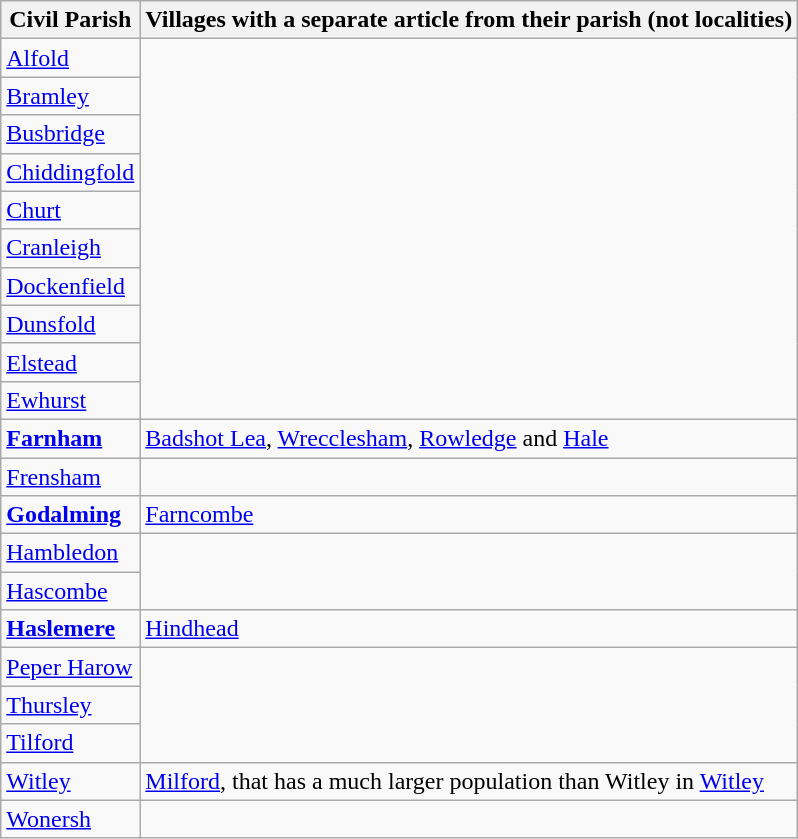<table class="wikitable">
<tr>
<th>Civil Parish</th>
<th>Villages with a separate article from their parish (not localities)</th>
</tr>
<tr>
<td><a href='#'>Alfold</a></td>
</tr>
<tr>
<td><a href='#'>Bramley</a></td>
</tr>
<tr>
<td><a href='#'>Busbridge</a></td>
</tr>
<tr>
<td><a href='#'>Chiddingfold</a></td>
</tr>
<tr>
<td><a href='#'>Churt</a></td>
</tr>
<tr>
<td><a href='#'>Cranleigh</a></td>
</tr>
<tr>
<td><a href='#'>Dockenfield</a></td>
</tr>
<tr>
<td><a href='#'>Dunsfold</a></td>
</tr>
<tr>
<td><a href='#'>Elstead</a></td>
</tr>
<tr>
<td><a href='#'>Ewhurst</a></td>
</tr>
<tr>
<td><strong><a href='#'>Farnham</a></strong></td>
<td><a href='#'>Badshot Lea</a>, <a href='#'>Wrecclesham</a>, <a href='#'>Rowledge</a> and <a href='#'>Hale</a></td>
</tr>
<tr>
<td><a href='#'>Frensham</a></td>
</tr>
<tr>
<td><strong><a href='#'>Godalming</a></strong></td>
<td><a href='#'>Farncombe</a></td>
</tr>
<tr>
<td><a href='#'>Hambledon</a></td>
</tr>
<tr>
<td><a href='#'>Hascombe</a></td>
</tr>
<tr>
<td><strong><a href='#'>Haslemere</a></strong></td>
<td><a href='#'>Hindhead</a></td>
</tr>
<tr>
<td><a href='#'>Peper Harow</a></td>
</tr>
<tr>
<td><a href='#'>Thursley</a></td>
</tr>
<tr>
<td><a href='#'>Tilford</a></td>
</tr>
<tr>
<td><a href='#'>Witley</a></td>
<td><a href='#'>Milford</a>, that has a much larger population than Witley in <a href='#'>Witley</a></td>
</tr>
<tr>
<td><a href='#'>Wonersh</a></td>
</tr>
</table>
